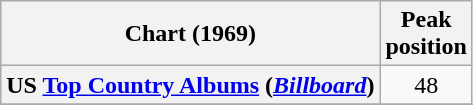<table class="wikitable plainrowheaders" style="text-align:center">
<tr>
<th scope="col">Chart (1969)</th>
<th scope="col">Peak<br>position</th>
</tr>
<tr>
<th scope = "row">US <a href='#'>Top Country Albums</a> (<a href='#'><em>Billboard</em></a>)</th>
<td>48</td>
</tr>
<tr>
</tr>
</table>
